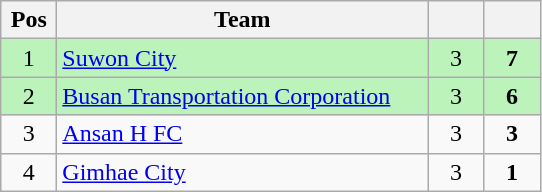<table class="wikitable" style="text-align:center;">
<tr>
<th width=30>Pos</th>
<th width=240>Team</th>
<th width=30></th>
<th width=30></th>
</tr>
<tr bgcolor=#bbf3bb>
<td>1</td>
<td align=left><a href='#'>Suwon City</a></td>
<td>3</td>
<td><strong>7</strong></td>
</tr>
<tr bgcolor=#bbf3bb>
<td>2</td>
<td align=left><a href='#'>Busan Transportation Corporation</a></td>
<td>3</td>
<td><strong>6</strong></td>
</tr>
<tr>
<td>3</td>
<td align=left><a href='#'>Ansan H FC</a></td>
<td>3</td>
<td><strong>3</strong></td>
</tr>
<tr>
<td>4</td>
<td align=left><a href='#'>Gimhae City</a></td>
<td>3</td>
<td><strong>1</strong></td>
</tr>
</table>
